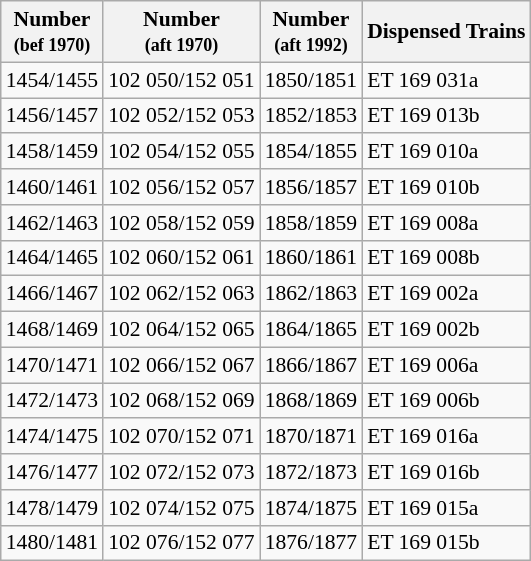<table class="wikitable float-right" style="font-size:90%">
<tr class="hintergrundfarbe5">
<th>Number<br><small>(bef 1970)</small></th>
<th>Number<br><small>(aft 1970)</small></th>
<th>Number<br><small>(aft 1992)</small></th>
<th>Dispensed Trains</th>
</tr>
<tr>
<td>1454/1455</td>
<td>102 050/152 051</td>
<td>1850/1851</td>
<td>ET 169 031a</td>
</tr>
<tr>
<td>1456/1457</td>
<td>102 052/152 053</td>
<td>1852/1853</td>
<td>ET 169 013b</td>
</tr>
<tr>
<td>1458/1459</td>
<td>102 054/152 055</td>
<td>1854/1855</td>
<td>ET 169 010a</td>
</tr>
<tr>
<td>1460/1461</td>
<td>102 056/152 057</td>
<td>1856/1857</td>
<td>ET 169 010b</td>
</tr>
<tr>
<td>1462/1463</td>
<td>102 058/152 059</td>
<td>1858/1859</td>
<td>ET 169 008a</td>
</tr>
<tr>
<td>1464/1465</td>
<td>102 060/152 061</td>
<td>1860/1861</td>
<td>ET 169 008b</td>
</tr>
<tr>
<td>1466/1467</td>
<td>102 062/152 063</td>
<td>1862/1863</td>
<td>ET 169 002a</td>
</tr>
<tr>
<td>1468/1469</td>
<td>102 064/152 065</td>
<td>1864/1865</td>
<td>ET 169 002b</td>
</tr>
<tr>
<td>1470/1471</td>
<td>102 066/152 067</td>
<td>1866/1867</td>
<td>ET 169 006a</td>
</tr>
<tr>
<td>1472/1473</td>
<td>102 068/152 069</td>
<td>1868/1869</td>
<td>ET 169 006b</td>
</tr>
<tr>
<td>1474/1475</td>
<td>102 070/152 071</td>
<td>1870/1871</td>
<td>ET 169 016a</td>
</tr>
<tr>
<td>1476/1477</td>
<td>102 072/152 073</td>
<td>1872/1873</td>
<td>ET 169 016b</td>
</tr>
<tr>
<td>1478/1479</td>
<td>102 074/152 075</td>
<td>1874/1875</td>
<td>ET 169 015a</td>
</tr>
<tr>
<td>1480/1481</td>
<td>102 076/152 077</td>
<td>1876/1877</td>
<td>ET 169 015b</td>
</tr>
</table>
